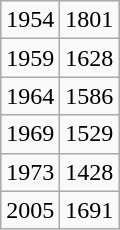<table class="wikitable" border="1">
<tr>
<td>1954</td>
<td>1801</td>
</tr>
<tr>
<td>1959</td>
<td>1628</td>
</tr>
<tr>
<td>1964</td>
<td>1586</td>
</tr>
<tr>
<td>1969</td>
<td>1529</td>
</tr>
<tr>
<td>1973</td>
<td>1428</td>
</tr>
<tr>
<td>2005</td>
<td>1691</td>
</tr>
</table>
